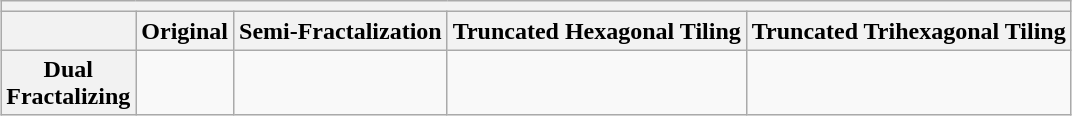<table class="wikitable" style="margin: auto;">
<tr>
<th colspan="5"></th>
</tr>
<tr>
<th></th>
<th>Original</th>
<th>Semi-Fractalization</th>
<th>Truncated Hexagonal Tiling</th>
<th>Truncated Trihexagonal Tiling</th>
</tr>
<tr>
<th>Dual<br>Fractalizing</th>
<td></td>
<td></td>
<td></td>
<td></td>
</tr>
</table>
